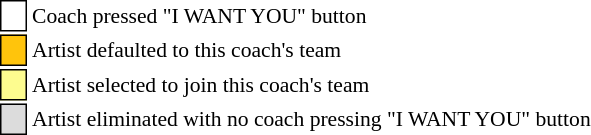<table class="toccolours" style="font-size: 90%; white-space: nowrap;">
<tr>
<td style="background:white; border:1px solid black;"> <strong></strong> </td>
<td>Coach pressed "I WANT YOU" button</td>
</tr>
<tr>
<td style="background:#ffc40c; border:1px solid black;">    </td>
<td>Artist defaulted to this coach's team</td>
</tr>
<tr>
<td style="background:#fdfc8f; border:1px solid black;">    </td>
<td style="padding-right: 8px">Artist selected to join this coach's team</td>
</tr>
<tr>
<td style="background:#dcdcdc; border:1px solid black;">    </td>
<td>Artist eliminated with no coach pressing "I WANT YOU" button</td>
</tr>
<tr>
<td></td>
</tr>
</table>
